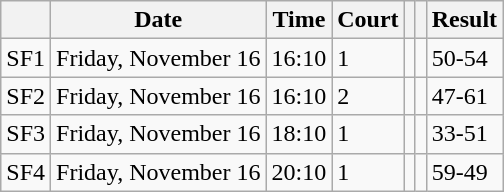<table class="wikitable">
<tr>
<th></th>
<th>Date</th>
<th>Time</th>
<th>Court</th>
<th></th>
<th></th>
<th>Result</th>
</tr>
<tr>
<td>SF1</td>
<td>Friday, November 16</td>
<td>16:10</td>
<td>1</td>
<td></td>
<td></td>
<td>50-54</td>
</tr>
<tr>
<td>SF2</td>
<td>Friday, November 16</td>
<td>16:10</td>
<td>2</td>
<td></td>
<td></td>
<td>47-61</td>
</tr>
<tr>
<td>SF3</td>
<td>Friday, November 16</td>
<td>18:10</td>
<td>1</td>
<td></td>
<td></td>
<td>33-51</td>
</tr>
<tr>
<td>SF4</td>
<td>Friday, November 16</td>
<td>20:10</td>
<td>1</td>
<td></td>
<td></td>
<td>59-49</td>
</tr>
</table>
